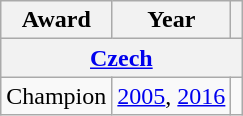<table class="wikitable">
<tr>
<th>Award</th>
<th>Year</th>
<th></th>
</tr>
<tr>
<th colspan="3"><a href='#'>Czech</a></th>
</tr>
<tr>
<td>Champion</td>
<td><a href='#'>2005</a>, <a href='#'>2016</a></td>
<td></td>
</tr>
</table>
